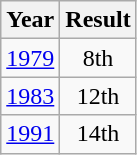<table class="wikitable" style="text-align:center">
<tr>
<th>Year</th>
<th>Result</th>
</tr>
<tr>
<td><a href='#'>1979</a></td>
<td>8th</td>
</tr>
<tr>
<td><a href='#'>1983</a></td>
<td>12th</td>
</tr>
<tr>
<td><a href='#'>1991</a></td>
<td>14th</td>
</tr>
</table>
